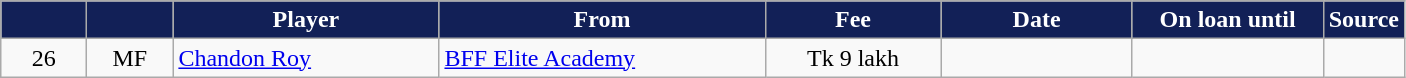<table class="wikitable plainrowheaders sortable" style="text-align:center">
<tr>
<th style="background:#122057; color:white; width:50px;"></th>
<th style="background:#122057; color:white; width:50px;"></th>
<th style="background:#122057; color:white; width:170px;">Player</th>
<th style="background:#122057; color:white; width:210px">From</th>
<th style="background:#122057; color:white; width:110px;">Fee</th>
<th style="background:#122057; color:white; width:120px;">Date</th>
<th style="background:#122057; color:white; width:120px;">On loan until</th>
<th style="background:#122057; color:white; width:20px;">Source</th>
</tr>
<tr>
<td align="center">26</td>
<td align="center">MF</td>
<td align="left"><a href='#'>Chandon Roy</a></td>
<td align="left"><a href='#'>BFF Elite Academy</a></td>
<td>Tk 9 lakh</td>
<td></td>
<td></td>
<td></td>
</tr>
</table>
